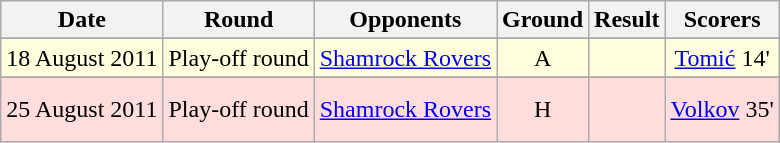<table class="wikitable" style="text-align:center">
<tr>
<th>Date</th>
<th>Round</th>
<th>Opponents</th>
<th>Ground</th>
<th>Result</th>
<th>Scorers</th>
</tr>
<tr>
</tr>
<tr bgcolor="#ffffdd">
<td>18 August 2011</td>
<td>Play-off round</td>
<td><a href='#'>Shamrock Rovers</a></td>
<td>A</td>
<td></td>
<td><a href='#'>Tomić</a> 14'</td>
</tr>
<tr>
</tr>
<tr bgcolor="#ffdddd">
<td>25 August 2011</td>
<td>Play-off round</td>
<td>  <a href='#'>Shamrock Rovers</a></td>
<td>H</td>
<td><br><br></td>
<td><a href='#'>Volkov</a> 35'</td>
</tr>
</table>
